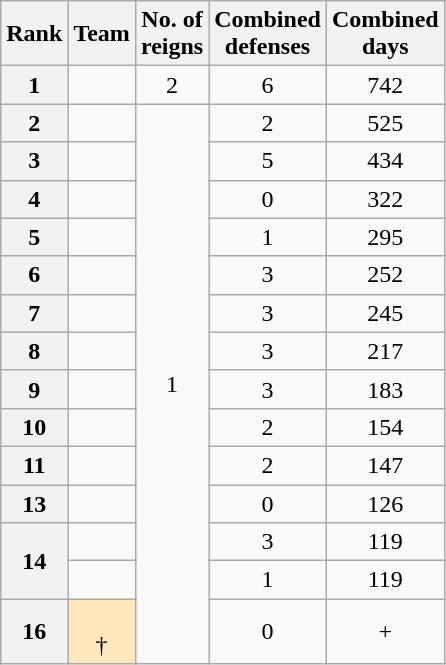<table class="wikitable sortable" style="text-align: center">
<tr>
<th>Rank</th>
<th>Team</th>
<th>No. of<br>reigns</th>
<th>Combined<br>defenses</th>
<th>Combined<br>days</th>
</tr>
<tr>
<th>1</th>
<td><br></td>
<td>2</td>
<td>6</td>
<td>742</td>
</tr>
<tr>
<th>2</th>
<td><br></td>
<td rowspan="14">1</td>
<td>2</td>
<td>525</td>
</tr>
<tr>
<th>3</th>
<td><br></td>
<td>5</td>
<td>434</td>
</tr>
<tr>
<th>4</th>
<td></td>
<td>0</td>
<td>322</td>
</tr>
<tr>
<th>5</th>
<td></td>
<td>1</td>
<td>295</td>
</tr>
<tr>
<th>6</th>
<td><br></td>
<td>3</td>
<td>252</td>
</tr>
<tr>
<th>7</th>
<td><br></td>
<td>3</td>
<td>245</td>
</tr>
<tr>
<th>8</th>
<td><br></td>
<td>3</td>
<td>217</td>
</tr>
<tr>
<th>9</th>
<td><br></td>
<td>3</td>
<td>183</td>
</tr>
<tr>
<th>10</th>
<td><br></td>
<td>2</td>
<td>154</td>
</tr>
<tr>
<th>11</th>
<td></td>
<td>2</td>
<td>147</td>
</tr>
<tr>
<th>13</th>
<td><br></td>
<td>0</td>
<td>126</td>
</tr>
<tr>
<th rowspan=2>14</th>
<td><br></td>
<td>3</td>
<td>119</td>
</tr>
<tr>
<td><br></td>
<td>1</td>
<td>119</td>
</tr>
<tr>
<th>16</th>
<td style="background-color: #ffe6bd"><br> †</td>
<td>0</td>
<td>+</td>
</tr>
</table>
